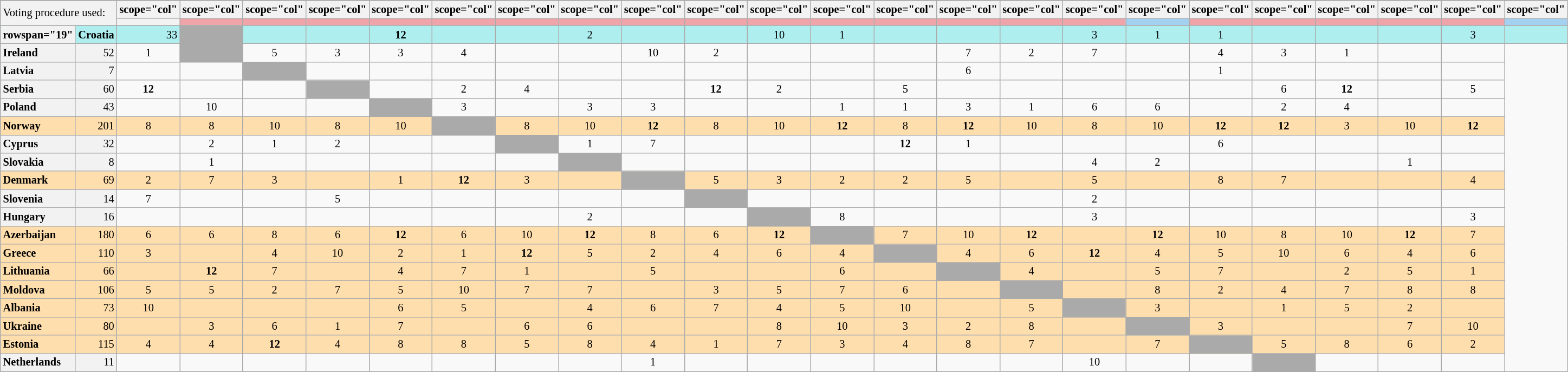<table class="wikitable plainrowheaders" style="text-align:center; font-size:85%;">
<tr>
</tr>
<tr>
<td colspan="2" rowspan="2" style="text-align:left; background:#F2F2F2">Voting procedure used:<br></td>
<th>scope="col" </th>
<th>scope="col" </th>
<th>scope="col" </th>
<th>scope="col" </th>
<th>scope="col" </th>
<th>scope="col" </th>
<th>scope="col" </th>
<th>scope="col" </th>
<th>scope="col" </th>
<th>scope="col" </th>
<th>scope="col" </th>
<th>scope="col" </th>
<th>scope="col" </th>
<th>scope="col" </th>
<th>scope="col" </th>
<th>scope="col" </th>
<th>scope="col" </th>
<th>scope="col" </th>
<th>scope="col" </th>
<th>scope="col" </th>
<th>scope="col" </th>
<th>scope="col" </th>
<th>scope="col" </th>
</tr>
<tr>
<th style="height:2px; border-top:1px solid transparent;"></th>
<td style="background:#EFA4A9;"></td>
<td style="background:#EFA4A9;"></td>
<td style="background:#EFA4A9;"></td>
<td style="background:#EFA4A9;"></td>
<td style="background:#EFA4A9;"></td>
<td style="background:#EFA4A9;"></td>
<td style="background:#EFA4A9;"></td>
<td style="background:#EFA4A9;"></td>
<td style="background:#EFA4A9;"></td>
<td style="background:#EFA4A9;"></td>
<td style="background:#EFA4A9;"></td>
<td style="background:#EFA4A9;"></td>
<td style="background:#EFA4A9;"></td>
<td style="background:#EFA4A9;"></td>
<td style="background:#EFA4A9;"></td>
<td style="background:#A4D1EF;"></td>
<td style="background:#EFA4A9;"></td>
<td style="background:#EFA4A9;"></td>
<td style="background:#EFA4A9;"></td>
<td style="background:#EFA4A9;"></td>
<td style="background:#EFA4A9;"></td>
<td style="background:#A4D1EF;"></td>
</tr>
<tr style="background:paleturquoise;">
<th>rowspan="19" </th>
<th scope="row" style="text-align:left; font-weight:bold; background:paleturquoise;">Croatia </th>
<td style="text-align:right;">33</td>
<td style="text-align:left; background:#aaa;"></td>
<td></td>
<td></td>
<td><strong>12</strong></td>
<td></td>
<td></td>
<td>2</td>
<td></td>
<td></td>
<td>10</td>
<td>1</td>
<td></td>
<td></td>
<td></td>
<td>3</td>
<td>1</td>
<td>1</td>
<td></td>
<td></td>
<td></td>
<td>3</td>
<td></td>
</tr>
<tr>
<th scope="row" style="text-align:left; background:#f2f2f2;">Ireland</th>
<td style="text-align:right; background:#f2f2f2;">52</td>
<td>1</td>
<td style="text-align:left; background:#aaa;"></td>
<td>5</td>
<td>3</td>
<td>3</td>
<td>4</td>
<td></td>
<td></td>
<td>10</td>
<td>2</td>
<td></td>
<td></td>
<td></td>
<td>7</td>
<td>2</td>
<td>7</td>
<td></td>
<td>4</td>
<td>3</td>
<td>1</td>
<td></td>
<td></td>
</tr>
<tr>
<th scope="row" style="text-align:left; background:#f2f2f2;">Latvia</th>
<td style="text-align:right; background:#f2f2f2;">7</td>
<td></td>
<td></td>
<td style="text-align:left; background:#aaa;"></td>
<td></td>
<td></td>
<td></td>
<td></td>
<td></td>
<td></td>
<td></td>
<td></td>
<td></td>
<td></td>
<td>6</td>
<td></td>
<td></td>
<td></td>
<td>1</td>
<td></td>
<td></td>
<td></td>
<td></td>
</tr>
<tr>
<th scope="row" style="text-align:left; background:#f2f2f2;">Serbia</th>
<td style="text-align:right; background:#f2f2f2;">60</td>
<td><strong>12</strong></td>
<td></td>
<td></td>
<td style="text-align:left; background:#aaa;"></td>
<td></td>
<td>2</td>
<td>4</td>
<td></td>
<td></td>
<td><strong>12</strong></td>
<td>2</td>
<td></td>
<td>5</td>
<td></td>
<td></td>
<td></td>
<td></td>
<td></td>
<td>6</td>
<td><strong>12</strong></td>
<td></td>
<td>5</td>
</tr>
<tr>
<th scope="row" style="text-align:left; background:#f2f2f2;">Poland</th>
<td style="text-align:right; background:#f2f2f2;">43</td>
<td></td>
<td>10</td>
<td></td>
<td></td>
<td style="text-align:left; background:#aaa;"></td>
<td>3</td>
<td></td>
<td>3</td>
<td>3</td>
<td></td>
<td></td>
<td>1</td>
<td>1</td>
<td>3</td>
<td>1</td>
<td>6</td>
<td>6</td>
<td></td>
<td>2</td>
<td>4</td>
<td></td>
<td></td>
</tr>
<tr style="background:#ffdead;">
<th scope="row" style="text-align:left; font-weight:bold; background:#ffdead;">Norway</th>
<td style="text-align:right;">201</td>
<td>8</td>
<td>8</td>
<td>10</td>
<td>8</td>
<td>10</td>
<td style="text-align:left; background:#aaa;"></td>
<td>8</td>
<td>10</td>
<td><strong>12</strong></td>
<td>8</td>
<td>10</td>
<td><strong>12</strong></td>
<td>8</td>
<td><strong>12</strong></td>
<td>10</td>
<td>8</td>
<td>10</td>
<td><strong>12</strong></td>
<td><strong>12</strong></td>
<td>3</td>
<td>10</td>
<td><strong>12</strong></td>
</tr>
<tr>
<th scope="row" style="text-align:left; background:#f2f2f2;">Cyprus</th>
<td style="text-align:right; background:#f2f2f2;">32</td>
<td></td>
<td>2</td>
<td>1</td>
<td>2</td>
<td></td>
<td></td>
<td style="text-align:left; background:#aaa;"></td>
<td>1</td>
<td>7</td>
<td></td>
<td></td>
<td></td>
<td><strong>12</strong></td>
<td>1</td>
<td></td>
<td></td>
<td></td>
<td>6</td>
<td></td>
<td></td>
<td></td>
<td></td>
</tr>
<tr>
<th scope="row" style="text-align:left; background:#f2f2f2;">Slovakia</th>
<td style="text-align:right; background:#f2f2f2;">8</td>
<td></td>
<td>1</td>
<td></td>
<td></td>
<td></td>
<td></td>
<td></td>
<td style="text-align:left; background:#aaa;"></td>
<td></td>
<td></td>
<td></td>
<td></td>
<td></td>
<td></td>
<td></td>
<td>4</td>
<td>2</td>
<td></td>
<td></td>
<td></td>
<td>1</td>
<td></td>
</tr>
<tr style="background:#ffdead;">
<th scope="row" style="text-align:left; font-weight:bold; background:#ffdead;">Denmark</th>
<td style="text-align:right;">69</td>
<td>2</td>
<td>7</td>
<td>3</td>
<td></td>
<td>1</td>
<td><strong>12</strong></td>
<td>3</td>
<td></td>
<td style="text-align:left; background:#aaa;"></td>
<td>5</td>
<td>3</td>
<td>2</td>
<td>2</td>
<td>5</td>
<td></td>
<td>5</td>
<td></td>
<td>8</td>
<td>7</td>
<td></td>
<td></td>
<td>4</td>
</tr>
<tr>
<th scope="row" style="text-align:left; background:#f2f2f2;">Slovenia</th>
<td style="text-align:right; background:#f2f2f2;">14</td>
<td>7</td>
<td></td>
<td></td>
<td>5</td>
<td></td>
<td></td>
<td></td>
<td></td>
<td></td>
<td style="text-align:left; background:#aaa;"></td>
<td></td>
<td></td>
<td></td>
<td></td>
<td></td>
<td>2</td>
<td></td>
<td></td>
<td></td>
<td></td>
<td></td>
<td></td>
</tr>
<tr>
<th scope="row" style="text-align:left; background:#f2f2f2;">Hungary</th>
<td style="text-align:right; background:#f2f2f2;">16</td>
<td></td>
<td></td>
<td></td>
<td></td>
<td></td>
<td></td>
<td></td>
<td>2</td>
<td></td>
<td></td>
<td style="text-align:left; background:#aaa;"></td>
<td>8</td>
<td></td>
<td></td>
<td></td>
<td>3</td>
<td></td>
<td></td>
<td></td>
<td></td>
<td></td>
<td>3</td>
</tr>
<tr style="background:#ffdead;">
<th scope="row" style="text-align:left; font-weight:bold; background:#ffdead;">Azerbaijan</th>
<td style="text-align:right;">180</td>
<td>6</td>
<td>6</td>
<td>8</td>
<td>6</td>
<td><strong>12</strong></td>
<td>6</td>
<td>10</td>
<td><strong>12</strong></td>
<td>8</td>
<td>6</td>
<td><strong>12</strong></td>
<td style="text-align:left; background:#aaa;"></td>
<td>7</td>
<td>10</td>
<td><strong>12</strong></td>
<td></td>
<td><strong>12</strong></td>
<td>10</td>
<td>8</td>
<td>10</td>
<td><strong>12</strong></td>
<td>7</td>
</tr>
<tr style="background:#ffdead;">
<th scope="row" style="text-align:left; font-weight:bold; background:#ffdead;">Greece</th>
<td style="text-align:right;">110</td>
<td>3</td>
<td></td>
<td>4</td>
<td>10</td>
<td>2</td>
<td>1</td>
<td><strong>12</strong></td>
<td>5</td>
<td>2</td>
<td>4</td>
<td>6</td>
<td>4</td>
<td style="text-align:left; background:#aaa;"></td>
<td>4</td>
<td>6</td>
<td><strong>12</strong></td>
<td>4</td>
<td>5</td>
<td>10</td>
<td>6</td>
<td>4</td>
<td>6</td>
</tr>
<tr style="background:#ffdead;">
<th scope="row" style="text-align:left; font-weight:bold; background:#ffdead;">Lithuania</th>
<td style="text-align:right;">66</td>
<td></td>
<td><strong>12</strong></td>
<td>7</td>
<td></td>
<td>4</td>
<td>7</td>
<td>1</td>
<td></td>
<td>5</td>
<td></td>
<td></td>
<td>6</td>
<td></td>
<td style="text-align:left; background:#aaa;"></td>
<td>4</td>
<td></td>
<td>5</td>
<td>7</td>
<td></td>
<td>2</td>
<td>5</td>
<td>1</td>
</tr>
<tr style="background:#ffdead;">
<th scope="row" style="text-align:left; font-weight:bold; background:#ffdead;">Moldova</th>
<td style="text-align:right;">106</td>
<td>5</td>
<td>5</td>
<td>2</td>
<td>7</td>
<td>5</td>
<td>10</td>
<td>7</td>
<td>7</td>
<td></td>
<td>3</td>
<td>5</td>
<td>7</td>
<td>6</td>
<td></td>
<td style="text-align:left; background:#aaa;"></td>
<td></td>
<td>8</td>
<td>2</td>
<td>4</td>
<td>7</td>
<td>8</td>
<td>8</td>
</tr>
<tr style="background:#ffdead;">
<th scope="row" style="text-align:left; font-weight:bold; background:#ffdead;">Albania</th>
<td style="text-align:right;">73</td>
<td>10</td>
<td></td>
<td></td>
<td></td>
<td>6</td>
<td>5</td>
<td></td>
<td>4</td>
<td>6</td>
<td>7</td>
<td>4</td>
<td>5</td>
<td>10</td>
<td></td>
<td>5</td>
<td style="text-align:left; background:#aaa;"></td>
<td>3</td>
<td></td>
<td>1</td>
<td>5</td>
<td>2</td>
<td></td>
</tr>
<tr style="background:#ffdead;">
<th scope="row" style="text-align:left; font-weight:bold; background:#ffdead;">Ukraine</th>
<td style="text-align:right;">80</td>
<td></td>
<td>3</td>
<td>6</td>
<td>1</td>
<td>7</td>
<td></td>
<td>6</td>
<td>6</td>
<td></td>
<td></td>
<td>8</td>
<td>10</td>
<td>3</td>
<td>2</td>
<td>8</td>
<td></td>
<td style="text-align:left; background:#aaa;"></td>
<td>3</td>
<td></td>
<td></td>
<td>7</td>
<td>10</td>
</tr>
<tr style="background:#ffdead;">
<th scope="row" style="text-align:left; font-weight:bold; background:#ffdead;">Estonia</th>
<td style="text-align:right;">115</td>
<td>4</td>
<td>4</td>
<td><strong>12</strong></td>
<td>4</td>
<td>8</td>
<td>8</td>
<td>5</td>
<td>8</td>
<td>4</td>
<td>1</td>
<td>7</td>
<td>3</td>
<td>4</td>
<td>8</td>
<td>7</td>
<td></td>
<td>7</td>
<td style="text-align:left; background:#aaa;"></td>
<td>5</td>
<td>8</td>
<td>6</td>
<td>2</td>
</tr>
<tr>
<th scope="row" style="text-align:left; background:#f2f2f2;">Netherlands</th>
<td style="text-align:right; background:#f2f2f2;">11</td>
<td></td>
<td></td>
<td></td>
<td></td>
<td></td>
<td></td>
<td></td>
<td></td>
<td>1</td>
<td></td>
<td></td>
<td></td>
<td></td>
<td></td>
<td></td>
<td>10</td>
<td></td>
<td></td>
<td style="text-align:left; background:#aaa;"></td>
<td></td>
<td></td>
<td></td>
</tr>
</table>
